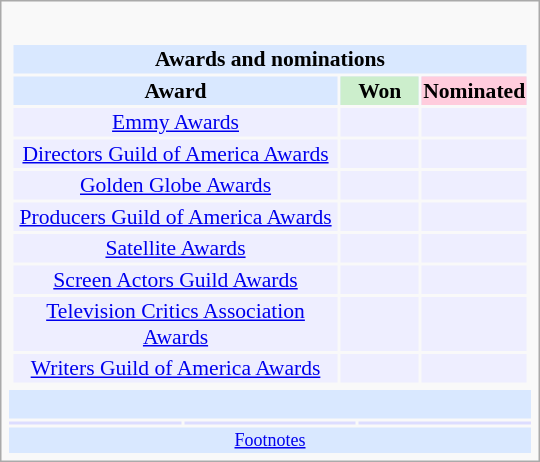<table class="infobox" style="width: 25em; text-align: left; font-size: 90%; vertical-align: middle;">
<tr>
<td colspan="3" style="text-align:center;"></td>
</tr>
<tr>
<td colspan=3><br><table class="collapsible collapsed" style="width:100%;">
<tr>
<th colspan="3" style="background:#d9e8ff; text-align:center;">Awards and nominations</th>
</tr>
<tr style="background:#d9e8ff; text-align:center;">
<td><strong>Award</strong></td>
<td style="background:#cec; text-size:0.9em; width:50px;"><strong>Won</strong></td>
<td style="background:#fcd; text-size:0.9em; width:50px;"><strong>Nominated</strong></td>
</tr>
<tr style="background:#eef; text-align:center;">
<td><a href='#'>Emmy Awards</a></td>
<td></td>
<td></td>
</tr>
<tr style="background:#eef; text-align:center;">
<td><a href='#'>Directors Guild of America Awards</a></td>
<td></td>
<td></td>
</tr>
<tr style="background:#eef; text-align:center;">
<td><a href='#'>Golden Globe Awards</a></td>
<td></td>
<td></td>
</tr>
<tr style="background:#eef; text-align:center;">
<td><a href='#'>Producers Guild of America Awards</a></td>
<td></td>
<td></td>
</tr>
<tr style="background:#eef; text-align:center;">
<td><a href='#'>Satellite Awards</a></td>
<td></td>
<td></td>
</tr>
<tr style="background:#eef; text-align:center;">
<td><a href='#'>Screen Actors Guild Awards</a></td>
<td></td>
<td></td>
</tr>
<tr style="background:#eef; text-align:center;">
<td><a href='#'>Television Critics Association Awards</a></td>
<td></td>
<td></td>
</tr>
<tr style="background:#eef; text-align:center;">
<td><a href='#'>Writers Guild of America Awards</a></td>
<td></td>
<td></td>
</tr>
</table>
</td>
</tr>
<tr style="background:#d9e8ff;">
<td style="text-align:center;" colspan="3"><br></td>
</tr>
<tr style="background:#ddf;">
<td></td>
<td></td>
<td></td>
</tr>
<tr style="background:#d9e8ff;">
<td colspan="3" style="font-size: smaller; text-align:center;"><a href='#'>Footnotes</a></td>
</tr>
</table>
